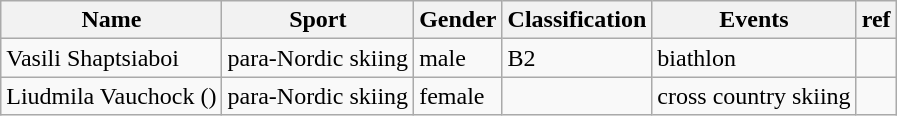<table class="wikitable">
<tr>
<th>Name</th>
<th>Sport</th>
<th>Gender</th>
<th>Classification</th>
<th>Events</th>
<th>ref</th>
</tr>
<tr>
<td>Vasili Shaptsiaboi</td>
<td>para-Nordic skiing</td>
<td>male</td>
<td>B2</td>
<td>biathlon</td>
<td></td>
</tr>
<tr>
<td>Liudmila Vauchock ()</td>
<td>para-Nordic skiing</td>
<td>female</td>
<td></td>
<td>cross country skiing</td>
<td></td>
</tr>
</table>
